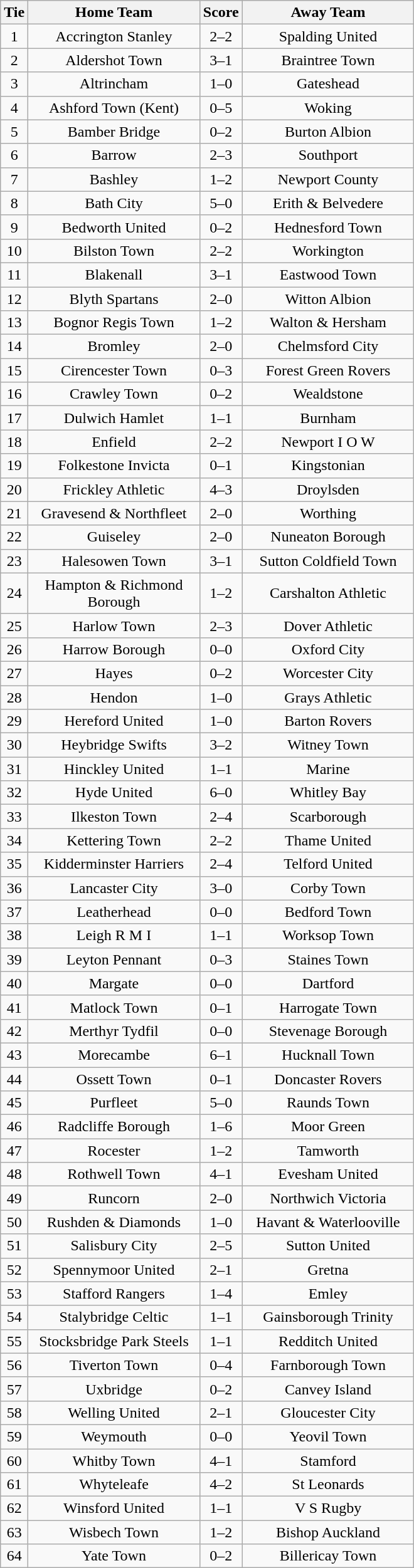<table class="wikitable" style="text-align:center;">
<tr>
<th width=20>Tie</th>
<th width=175>Home Team</th>
<th width=20>Score</th>
<th width=175>Away Team</th>
</tr>
<tr>
<td>1</td>
<td>Accrington Stanley</td>
<td>2–2</td>
<td>Spalding United</td>
</tr>
<tr>
<td>2</td>
<td>Aldershot Town</td>
<td>3–1</td>
<td>Braintree Town</td>
</tr>
<tr>
<td>3</td>
<td>Altrincham</td>
<td>1–0</td>
<td>Gateshead</td>
</tr>
<tr>
<td>4</td>
<td>Ashford Town (Kent)</td>
<td>0–5</td>
<td>Woking</td>
</tr>
<tr>
<td>5</td>
<td>Bamber Bridge</td>
<td>0–2</td>
<td>Burton Albion</td>
</tr>
<tr>
<td>6</td>
<td>Barrow</td>
<td>2–3</td>
<td>Southport</td>
</tr>
<tr>
<td>7</td>
<td>Bashley</td>
<td>1–2</td>
<td>Newport County</td>
</tr>
<tr>
<td>8</td>
<td>Bath City</td>
<td>5–0</td>
<td>Erith & Belvedere</td>
</tr>
<tr>
<td>9</td>
<td>Bedworth United</td>
<td>0–2</td>
<td>Hednesford Town</td>
</tr>
<tr>
<td>10</td>
<td>Bilston Town</td>
<td>2–2</td>
<td>Workington</td>
</tr>
<tr>
<td>11</td>
<td>Blakenall</td>
<td>3–1</td>
<td>Eastwood Town</td>
</tr>
<tr>
<td>12</td>
<td>Blyth Spartans</td>
<td>2–0</td>
<td>Witton Albion</td>
</tr>
<tr>
<td>13</td>
<td>Bognor Regis Town</td>
<td>1–2</td>
<td>Walton & Hersham</td>
</tr>
<tr>
<td>14</td>
<td>Bromley</td>
<td>2–0</td>
<td>Chelmsford City</td>
</tr>
<tr>
<td>15</td>
<td>Cirencester Town</td>
<td>0–3</td>
<td>Forest Green Rovers</td>
</tr>
<tr>
<td>16</td>
<td>Crawley Town</td>
<td>0–2</td>
<td>Wealdstone</td>
</tr>
<tr>
<td>17</td>
<td>Dulwich Hamlet</td>
<td>1–1</td>
<td>Burnham</td>
</tr>
<tr>
<td>18</td>
<td>Enfield</td>
<td>2–2</td>
<td>Newport I O W</td>
</tr>
<tr>
<td>19</td>
<td>Folkestone Invicta</td>
<td>0–1</td>
<td>Kingstonian</td>
</tr>
<tr>
<td>20</td>
<td>Frickley Athletic</td>
<td>4–3</td>
<td>Droylsden</td>
</tr>
<tr>
<td>21</td>
<td>Gravesend & Northfleet</td>
<td>2–0</td>
<td>Worthing</td>
</tr>
<tr>
<td>22</td>
<td>Guiseley</td>
<td>2–0</td>
<td>Nuneaton Borough</td>
</tr>
<tr>
<td>23</td>
<td>Halesowen Town</td>
<td>3–1</td>
<td>Sutton Coldfield Town</td>
</tr>
<tr>
<td>24</td>
<td>Hampton & Richmond Borough</td>
<td>1–2</td>
<td>Carshalton Athletic</td>
</tr>
<tr>
<td>25</td>
<td>Harlow Town</td>
<td>2–3</td>
<td>Dover Athletic</td>
</tr>
<tr>
<td>26</td>
<td>Harrow Borough</td>
<td>0–0</td>
<td>Oxford City</td>
</tr>
<tr>
<td>27</td>
<td>Hayes</td>
<td>0–2</td>
<td>Worcester City</td>
</tr>
<tr>
<td>28</td>
<td>Hendon</td>
<td>1–0</td>
<td>Grays Athletic</td>
</tr>
<tr>
<td>29</td>
<td>Hereford United</td>
<td>1–0</td>
<td>Barton Rovers</td>
</tr>
<tr>
<td>30</td>
<td>Heybridge Swifts</td>
<td>3–2</td>
<td>Witney Town</td>
</tr>
<tr>
<td>31</td>
<td>Hinckley United</td>
<td>1–1</td>
<td>Marine</td>
</tr>
<tr>
<td>32</td>
<td>Hyde United</td>
<td>6–0</td>
<td>Whitley Bay</td>
</tr>
<tr>
<td>33</td>
<td>Ilkeston Town</td>
<td>2–4</td>
<td>Scarborough</td>
</tr>
<tr>
<td>34</td>
<td>Kettering Town</td>
<td>2–2</td>
<td>Thame United</td>
</tr>
<tr>
<td>35</td>
<td>Kidderminster Harriers</td>
<td>2–4</td>
<td>Telford United</td>
</tr>
<tr>
<td>36</td>
<td>Lancaster City</td>
<td>3–0</td>
<td>Corby Town</td>
</tr>
<tr>
<td>37</td>
<td>Leatherhead</td>
<td>0–0</td>
<td>Bedford Town</td>
</tr>
<tr>
<td>38</td>
<td>Leigh R M I</td>
<td>1–1</td>
<td>Worksop Town</td>
</tr>
<tr>
<td>39</td>
<td>Leyton Pennant</td>
<td>0–3</td>
<td>Staines Town</td>
</tr>
<tr>
<td>40</td>
<td>Margate</td>
<td>0–0</td>
<td>Dartford</td>
</tr>
<tr>
<td>41</td>
<td>Matlock Town</td>
<td>0–1</td>
<td>Harrogate Town</td>
</tr>
<tr>
<td>42</td>
<td>Merthyr Tydfil</td>
<td>0–0</td>
<td>Stevenage Borough</td>
</tr>
<tr>
<td>43</td>
<td>Morecambe</td>
<td>6–1</td>
<td>Hucknall Town</td>
</tr>
<tr>
<td>44</td>
<td>Ossett Town</td>
<td>0–1</td>
<td>Doncaster Rovers</td>
</tr>
<tr>
<td>45</td>
<td>Purfleet</td>
<td>5–0</td>
<td>Raunds Town</td>
</tr>
<tr>
<td>46</td>
<td>Radcliffe Borough</td>
<td>1–6</td>
<td>Moor Green</td>
</tr>
<tr>
<td>47</td>
<td>Rocester</td>
<td>1–2</td>
<td>Tamworth</td>
</tr>
<tr>
<td>48</td>
<td>Rothwell Town</td>
<td>4–1</td>
<td>Evesham United</td>
</tr>
<tr>
<td>49</td>
<td>Runcorn</td>
<td>2–0</td>
<td>Northwich Victoria</td>
</tr>
<tr>
<td>50</td>
<td>Rushden & Diamonds</td>
<td>1–0</td>
<td>Havant & Waterlooville</td>
</tr>
<tr>
<td>51</td>
<td>Salisbury City</td>
<td>2–5</td>
<td>Sutton United</td>
</tr>
<tr>
<td>52</td>
<td>Spennymoor United</td>
<td>2–1</td>
<td>Gretna</td>
</tr>
<tr>
<td>53</td>
<td>Stafford Rangers</td>
<td>1–4</td>
<td>Emley</td>
</tr>
<tr>
<td>54</td>
<td>Stalybridge Celtic</td>
<td>1–1</td>
<td>Gainsborough Trinity</td>
</tr>
<tr>
<td>55</td>
<td>Stocksbridge Park Steels</td>
<td>1–1</td>
<td>Redditch United</td>
</tr>
<tr>
<td>56</td>
<td>Tiverton Town</td>
<td>0–4</td>
<td>Farnborough Town</td>
</tr>
<tr>
<td>57</td>
<td>Uxbridge</td>
<td>0–2</td>
<td>Canvey Island</td>
</tr>
<tr>
<td>58</td>
<td>Welling United</td>
<td>2–1</td>
<td>Gloucester City</td>
</tr>
<tr>
<td>59</td>
<td>Weymouth</td>
<td>0–0</td>
<td>Yeovil Town</td>
</tr>
<tr>
<td>60</td>
<td>Whitby Town</td>
<td>4–1</td>
<td>Stamford</td>
</tr>
<tr>
<td>61</td>
<td>Whyteleafe</td>
<td>4–2</td>
<td>St Leonards</td>
</tr>
<tr>
<td>62</td>
<td>Winsford United</td>
<td>1–1</td>
<td>V S Rugby</td>
</tr>
<tr>
<td>63</td>
<td>Wisbech Town</td>
<td>1–2</td>
<td>Bishop Auckland</td>
</tr>
<tr>
<td>64</td>
<td>Yate Town</td>
<td>0–2</td>
<td>Billericay Town</td>
</tr>
</table>
